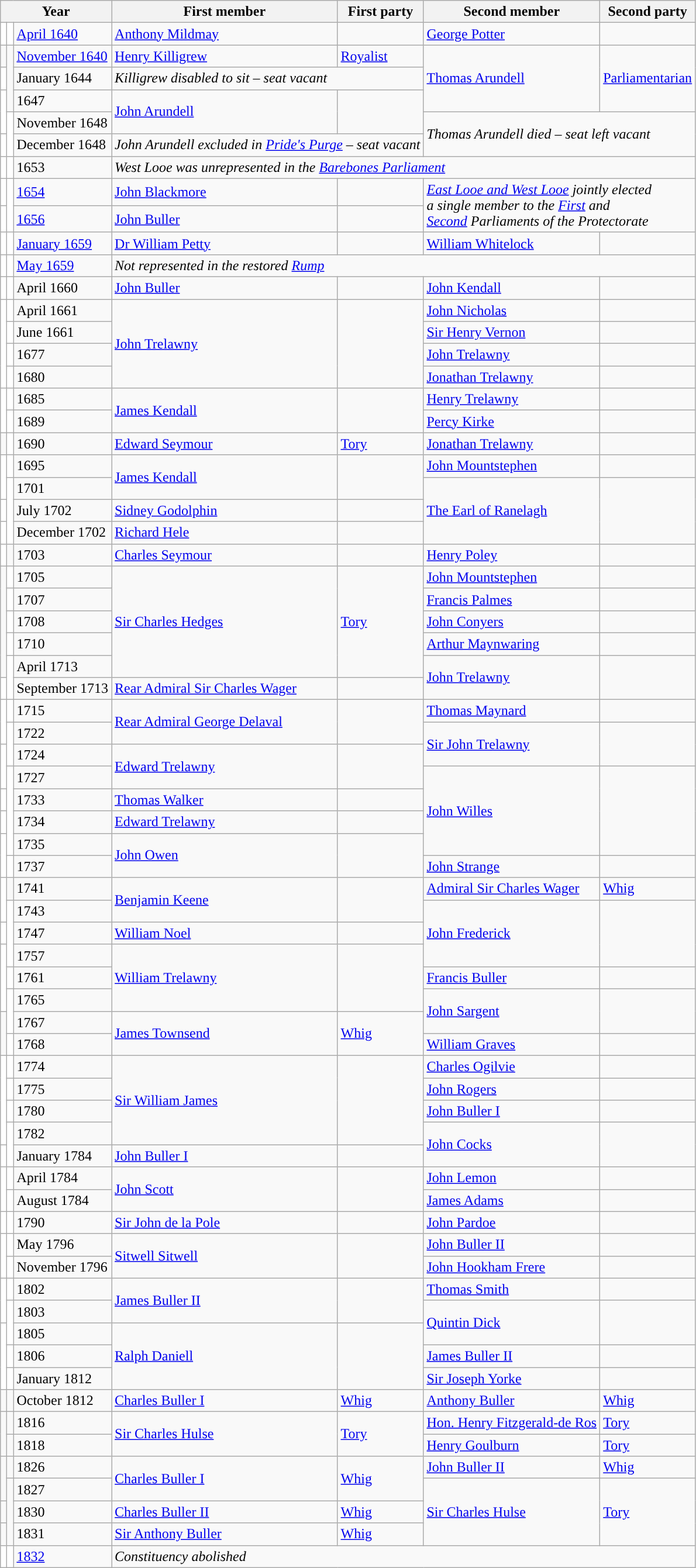<table class="wikitable">
<tr>
<th colspan="3">Year</th>
<th>First member</th>
<th>First party</th>
<th>Second member</th>
<th>Second party</th>
</tr>
<tr>
<td style="color:inherit;background-color: white"></td>
<td style="color:inherit;background-color: white"></td>
<td><a href='#'>April 1640</a></td>
<td><a href='#'>Anthony Mildmay</a></td>
<td></td>
<td><a href='#'>George Potter</a></td>
<td></td>
</tr>
<tr>
<td style="color:inherit;background-color: "></td>
<td rowspan="3" style="color:inherit;background-color: "></td>
<td><a href='#'>November 1640</a></td>
<td><a href='#'>Henry Killigrew</a></td>
<td><a href='#'>Royalist</a></td>
<td rowspan="3"><a href='#'>Thomas Arundell</a></td>
<td rowspan="3"><a href='#'>Parliamentarian</a></td>
</tr>
<tr>
<td style="color:inherit;background-color: white"></td>
<td>January 1644</td>
<td colspan="2"><em>Killigrew disabled to sit – seat vacant</em></td>
</tr>
<tr>
<td rowspan="2" style="color:inherit;background-color: white"></td>
<td>1647</td>
<td rowspan="2"><a href='#'>John Arundell</a></td>
<td rowspan="2"></td>
</tr>
<tr>
<td rowspan="2" style="color:inherit;background-color: white"></td>
<td>November 1648</td>
<td rowspan="2" colspan="2"><em>Thomas Arundell died – seat left vacant</em></td>
</tr>
<tr>
<td style="color:inherit;background-color: white"></td>
<td>December 1648</td>
<td colspan="2"><em>John Arundell excluded in <a href='#'>Pride's Purge</a> – seat vacant</em></td>
</tr>
<tr>
<td style="color:inherit;background-color: white"></td>
<td style="color:inherit;background-color: white"></td>
<td>1653</td>
<td colspan="4"><em>West Looe was unrepresented in the <a href='#'>Barebones Parliament</a></em></td>
</tr>
<tr>
<td style="color:inherit;background-color: white"></td>
<td rowspan="2" style="color:inherit;background-color: white"></td>
<td><a href='#'>1654</a></td>
<td><a href='#'>John Blackmore</a></td>
<td></td>
<td rowspan="2" colspan="2"><em><a href='#'>East Looe and West Looe</a> jointly elected <br>a single member to the <a href='#'>First</a>  and <br><a href='#'>Second</a> Parliaments of the Protectorate</em></td>
</tr>
<tr>
<td style="color:inherit;background-color: white"></td>
<td><a href='#'>1656</a></td>
<td><a href='#'>John Buller</a></td>
<td></td>
</tr>
<tr>
<td style="color:inherit;background-color: white"></td>
<td style="color:inherit;background-color: white"></td>
<td><a href='#'>January 1659</a></td>
<td><a href='#'>Dr William Petty</a></td>
<td></td>
<td><a href='#'>William Whitelock</a></td>
<td></td>
</tr>
<tr>
<td style="color:inherit;background-color: white"></td>
<td style="color:inherit;background-color: white"></td>
<td><a href='#'>May 1659</a></td>
<td colspan="4"><em>Not represented in the restored <a href='#'>Rump</a></em></td>
</tr>
<tr>
<td style="color:inherit;background-color: white"></td>
<td style="color:inherit;background-color: white"></td>
<td>April 1660</td>
<td><a href='#'>John Buller</a></td>
<td></td>
<td><a href='#'>John Kendall</a></td>
<td></td>
</tr>
<tr>
<td rowspan="4" style="color:inherit;background-color: white"></td>
<td style="color:inherit;background-color: white"></td>
<td>April 1661</td>
<td rowspan="4"><a href='#'>John Trelawny</a></td>
<td rowspan="4"></td>
<td><a href='#'>John Nicholas</a></td>
<td></td>
</tr>
<tr>
<td style="color:inherit;background-color: white"></td>
<td>June 1661</td>
<td><a href='#'>Sir Henry Vernon</a></td>
<td></td>
</tr>
<tr>
<td style="color:inherit;background-color: white"></td>
<td>1677</td>
<td><a href='#'>John Trelawny</a></td>
<td></td>
</tr>
<tr>
<td style="color:inherit;background-color: white"></td>
<td>1680</td>
<td><a href='#'>Jonathan Trelawny</a></td>
<td></td>
</tr>
<tr>
<td rowspan="2" style="color:inherit;background-color: white"></td>
<td style="color:inherit;background-color: white"></td>
<td>1685</td>
<td rowspan="2"><a href='#'>James Kendall</a></td>
<td rowspan="2"></td>
<td><a href='#'>Henry Trelawny</a></td>
<td></td>
</tr>
<tr>
<td style="color:inherit;background-color: white"></td>
<td>1689</td>
<td><a href='#'>Percy Kirke</a></td>
<td></td>
</tr>
<tr>
<td style="color:inherit;background-color: "></td>
<td style="color:inherit;background-color: white"></td>
<td>1690</td>
<td><a href='#'>Edward Seymour</a></td>
<td><a href='#'>Tory</a></td>
<td><a href='#'>Jonathan Trelawny</a></td>
<td></td>
</tr>
<tr>
<td rowspan="2" style="color:inherit;background-color: white"></td>
<td style="color:inherit;background-color: white"></td>
<td>1695</td>
<td rowspan="2"><a href='#'>James Kendall</a></td>
<td rowspan="2"></td>
<td><a href='#'>John Mountstephen</a></td>
<td></td>
</tr>
<tr>
<td rowspan="3" style="color:inherit;background-color: white"></td>
<td>1701</td>
<td rowspan="3"><a href='#'>The Earl of Ranelagh</a></td>
<td rowspan="3"></td>
</tr>
<tr>
<td style="color:inherit;background-color: white"></td>
<td>July 1702</td>
<td><a href='#'>Sidney Godolphin</a></td>
<td></td>
</tr>
<tr>
<td style="color:inherit;background-color: white"></td>
<td>December 1702</td>
<td><a href='#'>Richard Hele</a></td>
<td></td>
</tr>
<tr>
<td style="color:inherit;background-color: white"></td>
<td style="color:inherit;background-color: "></td>
<td>1703</td>
<td><a href='#'>Charles Seymour</a></td>
<td></td>
<td><a href='#'>Henry Poley</a></td>
<td></td>
</tr>
<tr>
<td rowspan="5" style="color:inherit;background-color: "></td>
<td style="color:inherit;background-color: white"></td>
<td>1705</td>
<td rowspan="5"><a href='#'>Sir Charles Hedges</a></td>
<td rowspan="5"><a href='#'>Tory</a></td>
<td><a href='#'>John Mountstephen</a></td>
<td></td>
</tr>
<tr>
<td style="color:inherit;background-color: white"></td>
<td>1707</td>
<td><a href='#'>Francis Palmes</a></td>
<td></td>
</tr>
<tr>
<td style="color:inherit;background-color: white"></td>
<td>1708</td>
<td><a href='#'>John Conyers</a></td>
<td></td>
</tr>
<tr>
<td style="color:inherit;background-color: white"></td>
<td>1710</td>
<td><a href='#'>Arthur Maynwaring</a></td>
<td></td>
</tr>
<tr>
<td rowspan="2" style="color:inherit;background-color: white"></td>
<td>April 1713</td>
<td rowspan="2"><a href='#'>John Trelawny</a></td>
<td rowspan="2"></td>
</tr>
<tr>
<td style="color:inherit;background-color: white"></td>
<td>September 1713</td>
<td><a href='#'>Rear Admiral Sir Charles Wager</a></td>
<td></td>
</tr>
<tr>
<td rowspan="2" style="color:inherit;background-color: white"></td>
<td style="color:inherit;background-color: white"></td>
<td>1715</td>
<td rowspan="2"><a href='#'>Rear Admiral George Delaval</a></td>
<td rowspan="2"></td>
<td><a href='#'>Thomas Maynard</a></td>
<td></td>
</tr>
<tr>
<td rowspan="2" style="color:inherit;background-color: white"></td>
<td>1722</td>
<td rowspan="2"><a href='#'>Sir John Trelawny</a></td>
<td rowspan="2"></td>
</tr>
<tr>
<td rowspan="2" style="color:inherit;background-color: white"></td>
<td>1724</td>
<td rowspan="2"><a href='#'>Edward Trelawny</a></td>
<td rowspan="2"></td>
</tr>
<tr>
<td rowspan="4" style="color:inherit;background-color: white"></td>
<td>1727</td>
<td rowspan="4"><a href='#'>John Willes</a></td>
<td rowspan="4"></td>
</tr>
<tr>
<td style="color:inherit;background-color: white"></td>
<td>1733</td>
<td><a href='#'>Thomas Walker</a></td>
<td></td>
</tr>
<tr>
<td style="color:inherit;background-color: white"></td>
<td>1734</td>
<td><a href='#'>Edward Trelawny</a></td>
<td></td>
</tr>
<tr>
<td rowspan="2" style="color:inherit;background-color: white"></td>
<td>1735</td>
<td rowspan="2"><a href='#'>John Owen</a></td>
<td rowspan="2"></td>
</tr>
<tr>
<td style="color:inherit;background-color: white"></td>
<td>1737</td>
<td><a href='#'>John Strange</a></td>
<td></td>
</tr>
<tr>
<td rowspan="2" style="color:inherit;background-color: white"></td>
<td style="color:inherit;background-color: "></td>
<td>1741</td>
<td rowspan="2"><a href='#'>Benjamin Keene</a></td>
<td rowspan="2"></td>
<td><a href='#'>Admiral Sir Charles Wager</a></td>
<td><a href='#'>Whig</a></td>
</tr>
<tr>
<td rowspan="3" style="color:inherit;background-color: white"></td>
<td>1743</td>
<td rowspan="3"><a href='#'>John Frederick</a></td>
<td rowspan="3"></td>
</tr>
<tr>
<td style="color:inherit;background-color: white"></td>
<td>1747</td>
<td><a href='#'>William Noel</a></td>
<td></td>
</tr>
<tr>
<td rowspan="3" style="color:inherit;background-color: white"></td>
<td>1757</td>
<td rowspan="3"><a href='#'>William Trelawny</a></td>
<td rowspan="3"></td>
</tr>
<tr>
<td style="color:inherit;background-color: white"></td>
<td>1761</td>
<td><a href='#'>Francis Buller</a></td>
<td></td>
</tr>
<tr>
<td rowspan="2" style="color:inherit;background-color: white"></td>
<td>1765</td>
<td rowspan="2"><a href='#'>John Sargent</a></td>
<td rowspan="2"></td>
</tr>
<tr>
<td rowspan="2" style="color:inherit;background-color: "></td>
<td>1767</td>
<td rowspan="2"><a href='#'>James Townsend</a></td>
<td rowspan="2"><a href='#'>Whig</a></td>
</tr>
<tr>
<td style="color:inherit;background-color: white"></td>
<td>1768</td>
<td><a href='#'>William Graves</a></td>
<td></td>
</tr>
<tr>
<td rowspan="4" style="color:inherit;background-color: white"></td>
<td style="color:inherit;background-color: white"></td>
<td>1774</td>
<td rowspan="4"><a href='#'>Sir William James</a></td>
<td rowspan="4"></td>
<td><a href='#'>Charles Ogilvie</a></td>
<td></td>
</tr>
<tr>
<td style="color:inherit;background-color: white"></td>
<td>1775</td>
<td><a href='#'>John Rogers</a></td>
<td></td>
</tr>
<tr>
<td style="color:inherit;background-color: white"></td>
<td>1780</td>
<td><a href='#'>John Buller I</a></td>
<td></td>
</tr>
<tr>
<td rowspan="2" style="color:inherit;background-color: white"></td>
<td>1782</td>
<td rowspan="2"><a href='#'>John Cocks</a></td>
<td rowspan="2"></td>
</tr>
<tr>
<td style="color:inherit;background-color: white"></td>
<td>January 1784</td>
<td><a href='#'>John Buller I</a></td>
<td></td>
</tr>
<tr>
<td rowspan="2" style="color:inherit;background-color: white"></td>
<td style="color:inherit;background-color: white"></td>
<td>April 1784</td>
<td rowspan="2"><a href='#'>John Scott</a></td>
<td rowspan="2"></td>
<td><a href='#'>John Lemon</a></td>
<td></td>
</tr>
<tr>
<td style="color:inherit;background-color: white"></td>
<td>August 1784</td>
<td><a href='#'>James Adams</a></td>
<td></td>
</tr>
<tr>
<td style="color:inherit;background-color: white"></td>
<td style="color:inherit;background-color: white"></td>
<td>1790</td>
<td><a href='#'>Sir John de la Pole</a></td>
<td></td>
<td><a href='#'>John Pardoe</a></td>
<td></td>
</tr>
<tr>
<td rowspan="2" style="color:inherit;background-color: white"></td>
<td style="color:inherit;background-color: white"></td>
<td>May 1796</td>
<td rowspan="2"><a href='#'>Sitwell Sitwell</a></td>
<td rowspan="2"></td>
<td><a href='#'>John Buller II</a></td>
<td></td>
</tr>
<tr>
<td style="color:inherit;background-color: white"></td>
<td>November 1796</td>
<td><a href='#'>John Hookham Frere</a></td>
<td></td>
</tr>
<tr>
<td rowspan="2" style="color:inherit;background-color: white"></td>
<td style="color:inherit;background-color: white"></td>
<td>1802</td>
<td rowspan="2"><a href='#'>James Buller II</a></td>
<td rowspan="2"></td>
<td><a href='#'>Thomas Smith</a></td>
<td></td>
</tr>
<tr>
<td rowspan="2" style="color:inherit;background-color: white"></td>
<td>1803</td>
<td rowspan="2"><a href='#'>Quintin Dick</a></td>
<td rowspan="2"></td>
</tr>
<tr>
<td rowspan="3" style="color:inherit;background-color: white"></td>
<td>1805</td>
<td rowspan="3"><a href='#'>Ralph Daniell</a></td>
<td rowspan="3"></td>
</tr>
<tr>
<td style="color:inherit;background-color: white"></td>
<td>1806</td>
<td><a href='#'>James Buller II</a></td>
<td></td>
</tr>
<tr>
<td style="color:inherit;background-color: white"></td>
<td>January 1812</td>
<td><a href='#'>Sir Joseph Yorke</a></td>
<td></td>
</tr>
<tr>
<td style="color:inherit;background-color: "></td>
<td style="color:inherit;background-color: "></td>
<td>October 1812</td>
<td><a href='#'>Charles Buller I</a></td>
<td><a href='#'>Whig</a></td>
<td><a href='#'>Anthony Buller</a></td>
<td><a href='#'>Whig</a></td>
</tr>
<tr>
<td rowspan="2" style="color:inherit;background-color: "></td>
<td style="color:inherit;background-color: "></td>
<td>1816</td>
<td rowspan="2"><a href='#'>Sir Charles Hulse</a></td>
<td rowspan="2"><a href='#'>Tory</a></td>
<td><a href='#'>Hon. Henry Fitzgerald-de Ros</a></td>
<td><a href='#'>Tory</a></td>
</tr>
<tr>
<td style="color:inherit;background-color: "></td>
<td>1818</td>
<td><a href='#'>Henry Goulburn</a></td>
<td><a href='#'>Tory</a></td>
</tr>
<tr>
<td rowspan="2" style="color:inherit;background-color: "></td>
<td style="color:inherit;background-color: "></td>
<td>1826</td>
<td rowspan="2"><a href='#'>Charles Buller I</a></td>
<td rowspan="2"><a href='#'>Whig</a></td>
<td><a href='#'>John Buller II</a></td>
<td><a href='#'>Whig</a></td>
</tr>
<tr>
<td rowspan="3" style="color:inherit;background-color: "></td>
<td>1827</td>
<td rowspan="3"><a href='#'>Sir Charles Hulse</a></td>
<td rowspan="3"><a href='#'>Tory</a></td>
</tr>
<tr>
<td style="color:inherit;background-color: "></td>
<td>1830</td>
<td><a href='#'>Charles Buller II</a></td>
<td><a href='#'>Whig</a></td>
</tr>
<tr>
<td style="color:inherit;background-color: "></td>
<td>1831</td>
<td><a href='#'>Sir Anthony Buller</a></td>
<td><a href='#'>Whig</a></td>
</tr>
<tr>
<td style="color:inherit;background-color: white"></td>
<td style="color:inherit;background-color: white"></td>
<td><a href='#'>1832</a></td>
<td colspan="5"><em>Constituency abolished</em></td>
</tr>
</table>
